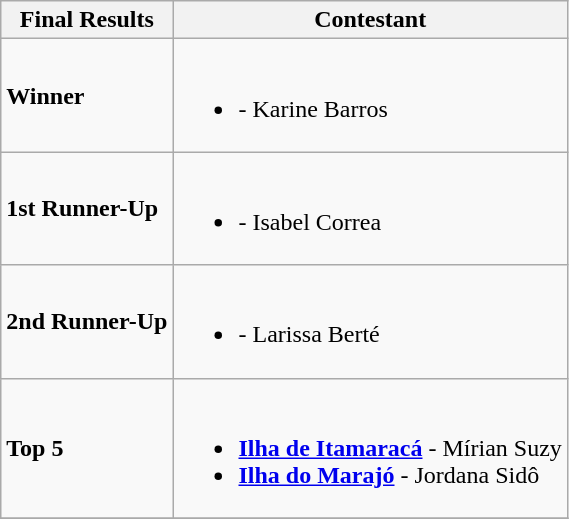<table class="wikitable">
<tr>
<th>Final Results</th>
<th>Contestant</th>
</tr>
<tr>
<td><strong>Winner</strong></td>
<td><br><ul><li><strong></strong> - Karine Barros</li></ul></td>
</tr>
<tr>
<td><strong>1st Runner-Up</strong></td>
<td><br><ul><li><strong></strong> - Isabel Correa</li></ul></td>
</tr>
<tr>
<td><strong>2nd Runner-Up</strong></td>
<td><br><ul><li><strong></strong> - Larissa Berté</li></ul></td>
</tr>
<tr>
<td><strong>Top 5</strong></td>
<td><br><ul><li><strong> <a href='#'>Ilha de Itamaracá</a></strong> - Mírian Suzy</li><li><strong> <a href='#'>Ilha do Marajó</a></strong> - Jordana Sidô</li></ul></td>
</tr>
<tr>
</tr>
</table>
